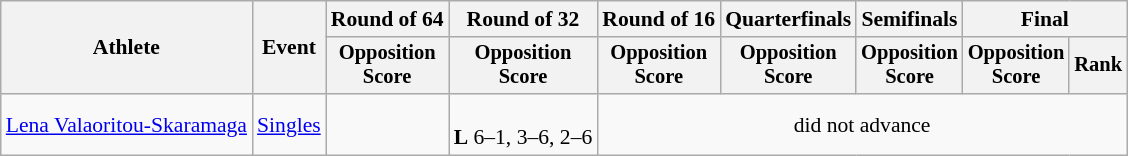<table class=wikitable style="font-size:90%">
<tr>
<th rowspan=2>Athlete</th>
<th rowspan=2>Event</th>
<th>Round of 64</th>
<th>Round of 32</th>
<th>Round of 16</th>
<th>Quarterfinals</th>
<th>Semifinals</th>
<th colspan=2>Final</th>
</tr>
<tr style="font-size:95%">
<th>Opposition<br>Score</th>
<th>Opposition<br>Score</th>
<th>Opposition<br>Score</th>
<th>Opposition<br>Score</th>
<th>Opposition<br>Score</th>
<th>Opposition<br>Score</th>
<th>Rank</th>
</tr>
<tr align=center>
<td align=left><a href='#'>Lena Valaoritou-Skaramaga</a></td>
<td align=left><a href='#'>Singles</a></td>
<td></td>
<td><br> <strong>L</strong> 6–1, 3–6, 2–6</td>
<td colspan=5>did not advance</td>
</tr>
</table>
